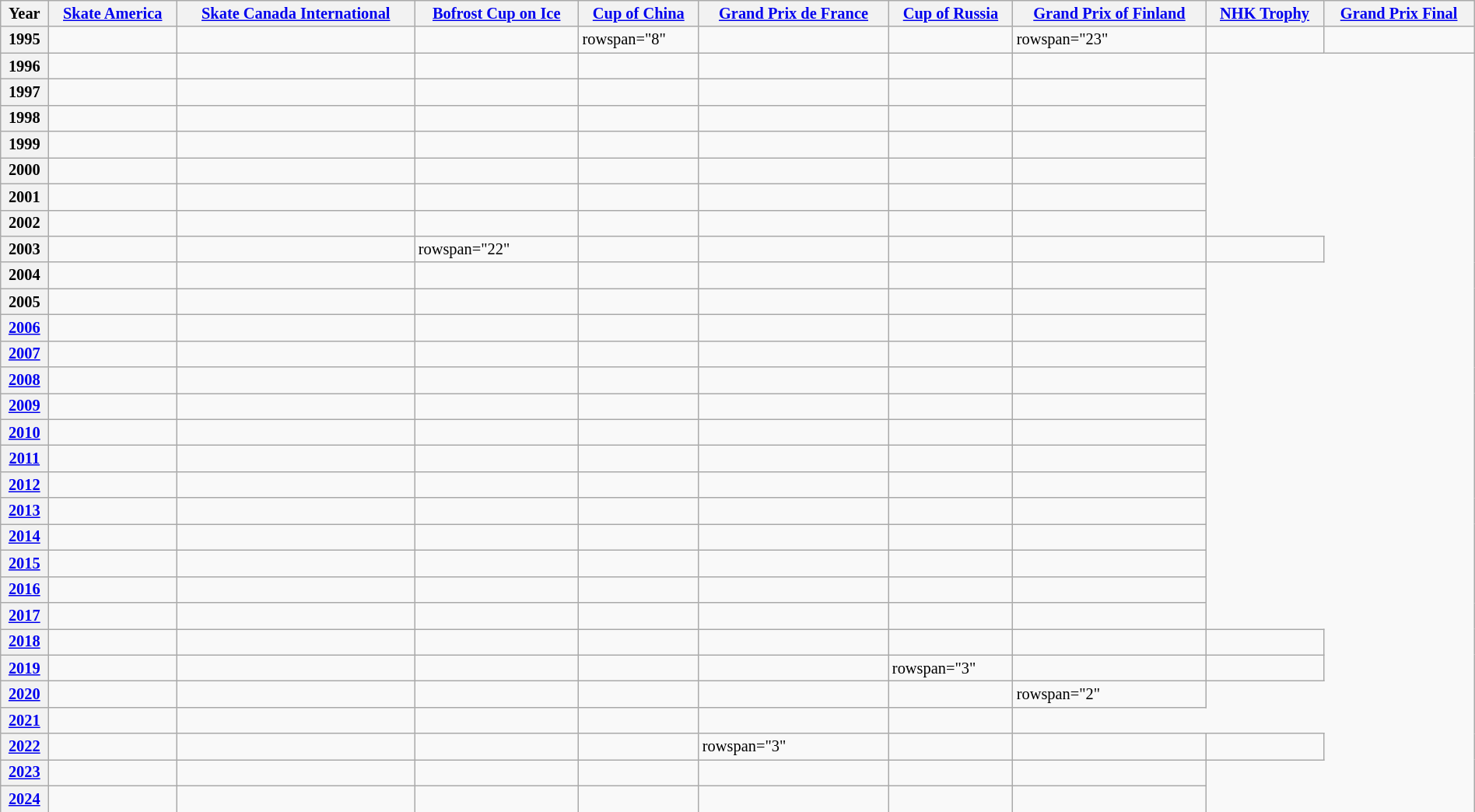<table class="wikitable unsortable" style="font-size:85%; width:100%">
<tr>
<th scope="col">Year</th>
<th scope="col"><a href='#'>Skate America</a></th>
<th scope="col"><a href='#'>Skate Canada International</a></th>
<th scope="col"><a href='#'>Bofrost Cup on Ice</a></th>
<th scope="col"><a href='#'>Cup of China</a></th>
<th scope="col"><a href='#'>Grand Prix de France</a></th>
<th scope="col"><a href='#'>Cup of Russia</a></th>
<th scope="col"><a href='#'>Grand Prix of Finland</a></th>
<th scope="col"><a href='#'>NHK Trophy</a></th>
<th scope="col"><a href='#'>Grand Prix Final</a></th>
</tr>
<tr>
<th scope="row">1995</th>
<td></td>
<td></td>
<td></td>
<td>rowspan="8" </td>
<td></td>
<td></td>
<td>rowspan="23" </td>
<td></td>
<td></td>
</tr>
<tr>
<th scope="row">1996</th>
<td></td>
<td></td>
<td></td>
<td></td>
<td></td>
<td></td>
<td></td>
</tr>
<tr>
<th scope="row">1997</th>
<td></td>
<td></td>
<td></td>
<td></td>
<td></td>
<td></td>
<td></td>
</tr>
<tr>
<th scope="row">1998</th>
<td></td>
<td></td>
<td></td>
<td></td>
<td></td>
<td></td>
<td></td>
</tr>
<tr>
<th scope="row">1999</th>
<td></td>
<td></td>
<td></td>
<td></td>
<td></td>
<td></td>
<td></td>
</tr>
<tr>
<th scope="row">2000</th>
<td></td>
<td></td>
<td></td>
<td></td>
<td></td>
<td></td>
<td></td>
</tr>
<tr>
<th scope="row">2001</th>
<td></td>
<td></td>
<td></td>
<td></td>
<td></td>
<td></td>
<td></td>
</tr>
<tr>
<th scope="row">2002</th>
<td></td>
<td></td>
<td></td>
<td></td>
<td></td>
<td></td>
<td></td>
</tr>
<tr>
<th scope="row">2003</th>
<td></td>
<td></td>
<td>rowspan="22" </td>
<td></td>
<td></td>
<td></td>
<td></td>
<td></td>
</tr>
<tr>
<th scope="row">2004</th>
<td></td>
<td></td>
<td></td>
<td></td>
<td></td>
<td></td>
<td></td>
</tr>
<tr>
<th scope="row">2005</th>
<td></td>
<td></td>
<td></td>
<td></td>
<td></td>
<td></td>
<td></td>
</tr>
<tr>
<th scope="row"><a href='#'>2006</a></th>
<td></td>
<td></td>
<td></td>
<td></td>
<td></td>
<td></td>
<td></td>
</tr>
<tr>
<th scope="row"><a href='#'>2007</a></th>
<td></td>
<td></td>
<td></td>
<td></td>
<td></td>
<td></td>
<td></td>
</tr>
<tr>
<th scope="row"><a href='#'>2008</a></th>
<td></td>
<td></td>
<td></td>
<td></td>
<td></td>
<td></td>
<td></td>
</tr>
<tr>
<th scope="row"><a href='#'>2009</a></th>
<td></td>
<td></td>
<td></td>
<td></td>
<td></td>
<td></td>
<td></td>
</tr>
<tr>
<th scope="row"><a href='#'>2010</a></th>
<td></td>
<td></td>
<td></td>
<td></td>
<td></td>
<td></td>
<td></td>
</tr>
<tr>
<th scope="row"><a href='#'>2011</a></th>
<td></td>
<td></td>
<td></td>
<td></td>
<td></td>
<td></td>
<td></td>
</tr>
<tr>
<th scope="row"><a href='#'>2012</a></th>
<td></td>
<td></td>
<td></td>
<td></td>
<td></td>
<td></td>
<td></td>
</tr>
<tr>
<th scope="row"><a href='#'>2013</a></th>
<td></td>
<td></td>
<td></td>
<td></td>
<td></td>
<td></td>
<td></td>
</tr>
<tr>
<th scope="row"><a href='#'>2014</a></th>
<td></td>
<td></td>
<td></td>
<td></td>
<td></td>
<td></td>
<td></td>
</tr>
<tr>
<th scope="row"><a href='#'>2015</a></th>
<td></td>
<td></td>
<td></td>
<td></td>
<td></td>
<td></td>
<td></td>
</tr>
<tr>
<th scope="row"><a href='#'>2016</a></th>
<td></td>
<td></td>
<td></td>
<td></td>
<td></td>
<td></td>
<td></td>
</tr>
<tr>
<th scope="row"><a href='#'>2017</a></th>
<td></td>
<td></td>
<td></td>
<td></td>
<td></td>
<td></td>
<td></td>
</tr>
<tr>
<th scope="row"><a href='#'>2018</a></th>
<td></td>
<td></td>
<td></td>
<td></td>
<td></td>
<td></td>
<td></td>
<td></td>
</tr>
<tr>
<th scope="row"><a href='#'>2019</a></th>
<td></td>
<td></td>
<td></td>
<td></td>
<td></td>
<td>rowspan="3" </td>
<td></td>
<td></td>
</tr>
<tr>
<th scope="row"><a href='#'>2020</a></th>
<td></td>
<td></td>
<td></td>
<td></td>
<td></td>
<td></td>
<td>rowspan="2" </td>
</tr>
<tr>
<th scope="row"><a href='#'>2021</a></th>
<td></td>
<td></td>
<td></td>
<td></td>
<td></td>
<td></td>
</tr>
<tr>
<th scope="row"><a href='#'>2022</a></th>
<td></td>
<td></td>
<td></td>
<td></td>
<td>rowspan="3" </td>
<td></td>
<td></td>
<td></td>
</tr>
<tr>
<th scope="row"><a href='#'>2023</a></th>
<td></td>
<td></td>
<td></td>
<td></td>
<td></td>
<td></td>
<td></td>
</tr>
<tr>
<th scope="row"><a href='#'>2024</a></th>
<td></td>
<td></td>
<td></td>
<td></td>
<td></td>
<td></td>
<td></td>
</tr>
</table>
